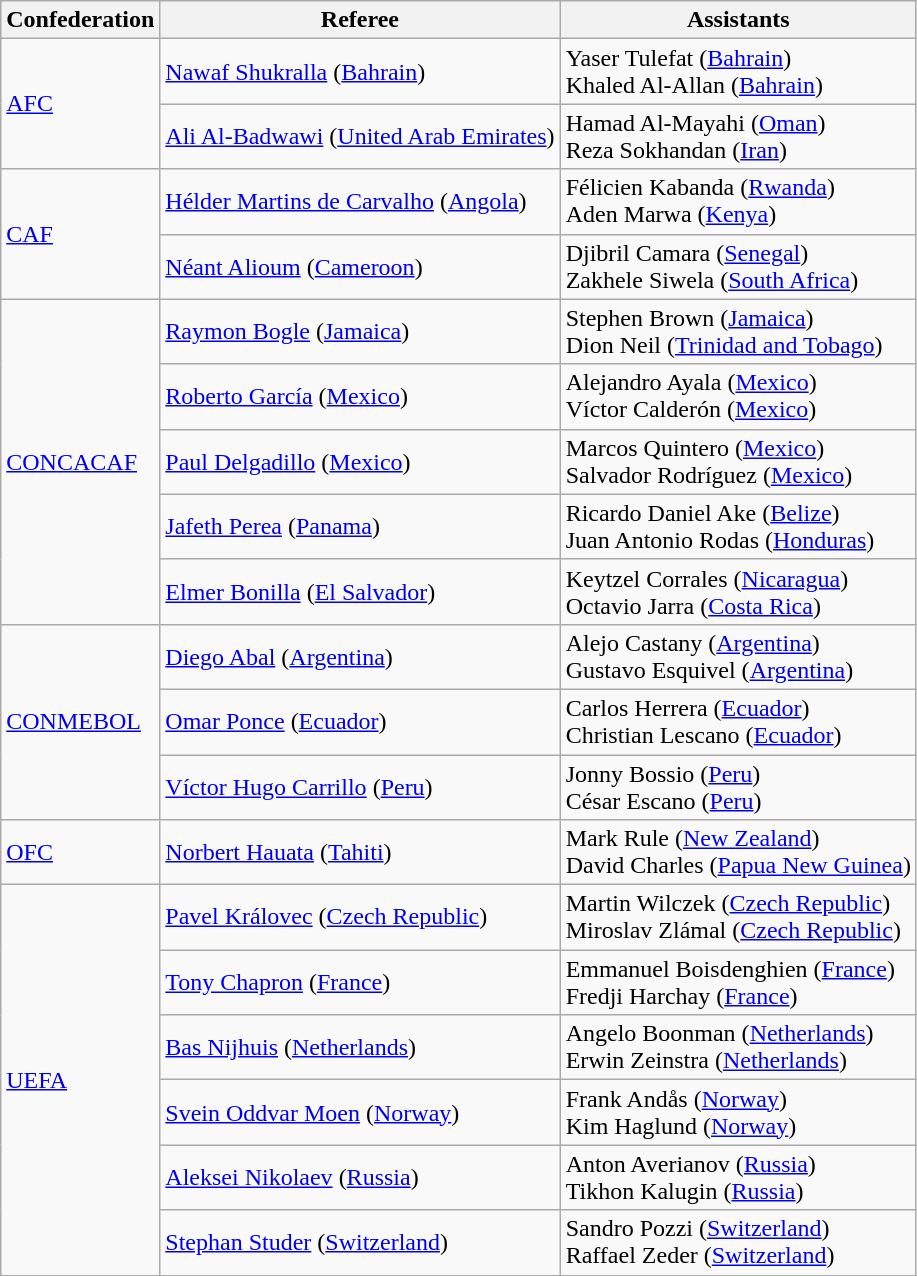<table class="wikitable">
<tr>
<th>Confederation</th>
<th>Referee</th>
<th>Assistants</th>
</tr>
<tr>
<td rowspan="2"><a href='#'>AFC</a></td>
<td><a href='#'>Nawaf Shukralla</a> (<a href='#'>Bahrain</a>)</td>
<td>Yaser Tulefat (<a href='#'>Bahrain</a>)<br>Khaled Al-Allan (<a href='#'>Bahrain</a>)</td>
</tr>
<tr>
<td><a href='#'>Ali Al-Badwawi</a> (<a href='#'>United Arab Emirates</a>)</td>
<td>Hamad Al-Mayahi (<a href='#'>Oman</a>)<br>Reza Sokhandan (<a href='#'>Iran</a>)</td>
</tr>
<tr>
<td rowspan="2"><a href='#'>CAF</a></td>
<td><a href='#'>Hélder Martins de Carvalho</a> (<a href='#'>Angola</a>)</td>
<td>Félicien Kabanda (<a href='#'>Rwanda</a>)<br>Aden Marwa (<a href='#'>Kenya</a>)</td>
</tr>
<tr>
<td><a href='#'>Néant Alioum</a> (<a href='#'>Cameroon</a>)</td>
<td>Djibril Camara (<a href='#'>Senegal</a>)<br>Zakhele Siwela (<a href='#'>South Africa</a>)</td>
</tr>
<tr>
<td rowspan="5"><a href='#'>CONCACAF</a></td>
<td><a href='#'>Raymon Bogle</a> (<a href='#'>Jamaica</a>)</td>
<td>Stephen Brown (<a href='#'>Jamaica</a>)<br>Dion Neil (<a href='#'>Trinidad and Tobago</a>)</td>
</tr>
<tr>
<td><a href='#'>Roberto García</a> (<a href='#'>Mexico</a>)</td>
<td>Alejandro Ayala (<a href='#'>Mexico</a>)<br>Víctor Calderón (<a href='#'>Mexico</a>)</td>
</tr>
<tr>
<td><a href='#'>Paul Delgadillo</a> (<a href='#'>Mexico</a>)</td>
<td>Marcos Quintero (<a href='#'>Mexico</a>)<br>Salvador Rodríguez (<a href='#'>Mexico</a>)</td>
</tr>
<tr>
<td><a href='#'>Jafeth Perea</a> (<a href='#'>Panama</a>)</td>
<td>Ricardo Daniel Ake (<a href='#'>Belize</a>)<br>Juan Antonio Rodas (<a href='#'>Honduras</a>)</td>
</tr>
<tr>
<td><a href='#'>Elmer Bonilla</a> (<a href='#'>El Salvador</a>)</td>
<td>Keytzel Corrales (<a href='#'>Nicaragua</a>)<br>Octavio Jarra (<a href='#'>Costa Rica</a>)</td>
</tr>
<tr>
<td rowspan="3"><a href='#'>CONMEBOL</a></td>
<td><a href='#'>Diego Abal</a> (<a href='#'>Argentina</a>)</td>
<td>Alejo Castany (<a href='#'>Argentina</a>)<br>Gustavo Esquivel (<a href='#'>Argentina</a>)</td>
</tr>
<tr>
<td><a href='#'>Omar Ponce</a> (<a href='#'>Ecuador</a>)</td>
<td>Carlos Herrera (<a href='#'>Ecuador</a>)<br>Christian Lescano (<a href='#'>Ecuador</a>)</td>
</tr>
<tr>
<td><a href='#'>Víctor Hugo Carrillo</a> (<a href='#'>Peru</a>)</td>
<td>Jonny Bossio (<a href='#'>Peru</a>)<br>César Escano (<a href='#'>Peru</a>)</td>
</tr>
<tr>
<td><a href='#'>OFC</a></td>
<td><a href='#'>Norbert Hauata</a> (<a href='#'>Tahiti</a>)</td>
<td>Mark Rule (<a href='#'>New Zealand</a>)<br>David Charles (<a href='#'>Papua New Guinea</a>)</td>
</tr>
<tr>
<td rowspan="6"><a href='#'>UEFA</a></td>
<td><a href='#'>Pavel Královec</a> (<a href='#'>Czech Republic</a>)</td>
<td>Martin Wilczek (<a href='#'>Czech Republic</a>)<br>Miroslav Zlámal (<a href='#'>Czech Republic</a>)</td>
</tr>
<tr>
<td><a href='#'>Tony Chapron</a> (<a href='#'>France</a>)</td>
<td>Emmanuel Boisdenghien (<a href='#'>France</a>)<br>Fredji Harchay (<a href='#'>France</a>)</td>
</tr>
<tr>
<td><a href='#'>Bas Nijhuis</a> (<a href='#'>Netherlands</a>)</td>
<td>Angelo Boonman (<a href='#'>Netherlands</a>)<br>Erwin Zeinstra (<a href='#'>Netherlands</a>)</td>
</tr>
<tr>
<td><a href='#'>Svein Oddvar Moen</a> (<a href='#'>Norway</a>)</td>
<td>Frank Andås (<a href='#'>Norway</a>)<br>Kim Haglund (<a href='#'>Norway</a>)</td>
</tr>
<tr>
<td><a href='#'>Aleksei Nikolaev</a> (<a href='#'>Russia</a>)</td>
<td>Anton Averianov (<a href='#'>Russia</a>)<br>Tikhon Kalugin (<a href='#'>Russia</a>)</td>
</tr>
<tr>
<td><a href='#'>Stephan Studer</a> (<a href='#'>Switzerland</a>)</td>
<td>Sandro Pozzi (<a href='#'>Switzerland</a>)<br>Raffael Zeder (<a href='#'>Switzerland</a>)</td>
</tr>
</table>
